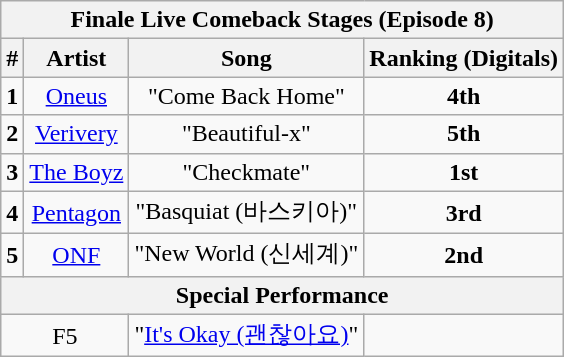<table class="wikitable sortable" style="text-align:center">
<tr>
<th colspan="4">Finale Live Comeback Stages (Episode 8)</th>
</tr>
<tr>
<th>#</th>
<th>Artist</th>
<th>Song</th>
<th>Ranking (Digitals)</th>
</tr>
<tr>
<td><strong>1</strong></td>
<td><a href='#'>Oneus</a></td>
<td>"Come Back Home"</td>
<td><strong>4th</strong></td>
</tr>
<tr>
<td><strong>2</strong></td>
<td><a href='#'>Verivery</a></td>
<td>"Beautiful-x"</td>
<td><strong>5th</strong></td>
</tr>
<tr>
<td><strong>3</strong></td>
<td><a href='#'>The Boyz</a></td>
<td>"Checkmate"</td>
<td><strong>1st</strong></td>
</tr>
<tr>
<td><strong>4</strong></td>
<td><a href='#'>Pentagon</a></td>
<td>"Basquiat (바스키아)"</td>
<td><strong>3rd</strong></td>
</tr>
<tr>
<td><strong>5</strong></td>
<td><a href='#'>ONF</a></td>
<td>"New World (신세계)"</td>
<td><strong>2nd</strong></td>
</tr>
<tr>
<th colspan="4">Special Performance</th>
</tr>
<tr>
<td colspan="2">F5</td>
<td>"<a href='#'>It's Okay (괜찮아요)</a>"</td>
<td></td>
</tr>
</table>
